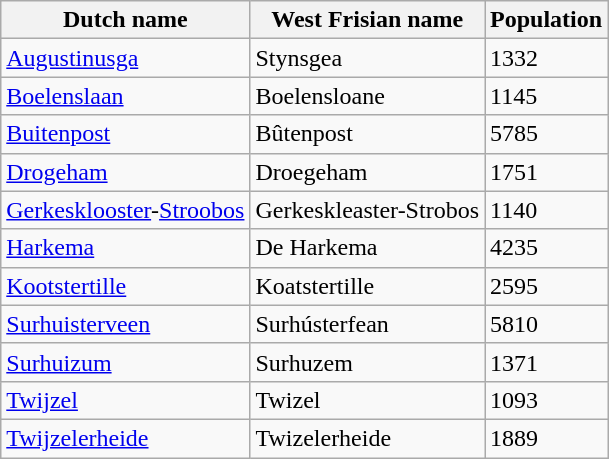<table class="sortable wikitable">
<tr>
<th>Dutch name</th>
<th>West Frisian name</th>
<th>Population</th>
</tr>
<tr>
<td><a href='#'>Augustinusga</a></td>
<td>Stynsgea</td>
<td>1332</td>
</tr>
<tr>
<td><a href='#'>Boelenslaan</a></td>
<td>Boelensloane</td>
<td>1145</td>
</tr>
<tr>
<td><a href='#'>Buitenpost</a></td>
<td>Bûtenpost</td>
<td>5785</td>
</tr>
<tr>
<td><a href='#'>Drogeham</a></td>
<td>Droegeham</td>
<td>1751</td>
</tr>
<tr>
<td><a href='#'>Gerkesklooster</a>-<a href='#'>Stroobos</a></td>
<td>Gerkeskleaster-Strobos</td>
<td>1140</td>
</tr>
<tr>
<td><a href='#'>Harkema</a></td>
<td>De Harkema</td>
<td>4235</td>
</tr>
<tr>
<td><a href='#'>Kootstertille</a></td>
<td>Koatstertille</td>
<td>2595</td>
</tr>
<tr>
<td><a href='#'>Surhuisterveen</a></td>
<td>Surhústerfean</td>
<td>5810</td>
</tr>
<tr>
<td><a href='#'>Surhuizum</a></td>
<td>Surhuzem</td>
<td>1371</td>
</tr>
<tr>
<td><a href='#'>Twijzel</a></td>
<td>Twizel</td>
<td>1093</td>
</tr>
<tr>
<td><a href='#'>Twijzelerheide</a></td>
<td>Twizelerheide</td>
<td>1889</td>
</tr>
</table>
